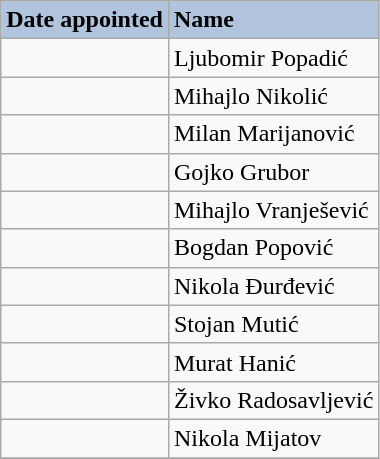<table class="wikitable">
<tr>
<th style="text-align: left; background: #B0C4DE;">Date appointed</th>
<th style="text-align: left; background: #B0C4DE;">Name</th>
</tr>
<tr>
<td></td>
<td>Ljubomir Popadić</td>
</tr>
<tr>
<td></td>
<td>Mihajlo Nikolić</td>
</tr>
<tr>
<td></td>
<td>Milan Marijanović</td>
</tr>
<tr>
<td></td>
<td>Gojko Grubor</td>
</tr>
<tr>
<td></td>
<td>Mihajlo Vranješević</td>
</tr>
<tr>
<td></td>
<td>Bogdan Popović</td>
</tr>
<tr>
<td></td>
<td>Nikola Đurđević</td>
</tr>
<tr>
<td></td>
<td>Stojan Mutić</td>
</tr>
<tr>
<td></td>
<td>Murat Hanić</td>
</tr>
<tr>
<td></td>
<td>Živko Radosavljević</td>
</tr>
<tr>
<td></td>
<td>Nikola Mijatov</td>
</tr>
<tr>
</tr>
</table>
